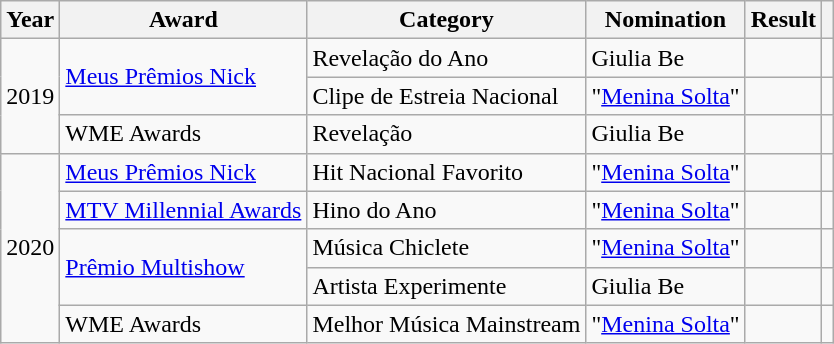<table class="wikitable">
<tr>
<th>Year</th>
<th>Award</th>
<th>Category</th>
<th>Nomination</th>
<th>Result</th>
<th></th>
</tr>
<tr>
<td rowspan="3">2019</td>
<td rowspan="2"><a href='#'>Meus Prêmios Nick</a></td>
<td>Revelação do Ano</td>
<td>Giulia Be</td>
<td></td>
<td></td>
</tr>
<tr>
<td>Clipe de Estreia Nacional</td>
<td>"<a href='#'>Menina Solta</a>"</td>
<td></td>
<td></td>
</tr>
<tr>
<td rowspan="1">WME Awards</td>
<td>Revelação</td>
<td>Giulia Be</td>
<td></td>
<td></td>
</tr>
<tr>
<td rowspan="5">2020</td>
<td><a href='#'>Meus Prêmios Nick</a></td>
<td>Hit Nacional Favorito</td>
<td>"<a href='#'>Menina Solta</a>"</td>
<td></td>
<td></td>
</tr>
<tr>
<td><a href='#'>MTV Millennial Awards</a></td>
<td>Hino do Ano</td>
<td>"<a href='#'>Menina Solta</a>"</td>
<td></td>
<td></td>
</tr>
<tr>
<td rowspan="2"><a href='#'>Prêmio Multishow</a></td>
<td>Música Chiclete</td>
<td>"<a href='#'>Menina Solta</a>"</td>
<td></td>
<td></td>
</tr>
<tr>
<td>Artista Experimente</td>
<td>Giulia Be</td>
<td></td>
<td></td>
</tr>
<tr>
<td rowspan="2">WME Awards</td>
<td>Melhor Música Mainstream</td>
<td>"<a href='#'>Menina Solta</a>"</td>
<td></td>
<td></td>
</tr>
</table>
